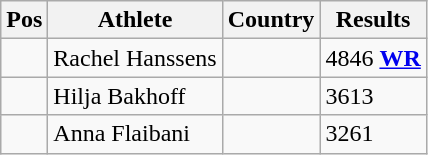<table class="wikitable">
<tr>
<th>Pos</th>
<th>Athlete</th>
<th>Country</th>
<th>Results</th>
</tr>
<tr>
<td align="center"></td>
<td>Rachel Hanssens</td>
<td></td>
<td>4846  <strong><a href='#'>WR</a></strong></td>
</tr>
<tr>
<td align="center"></td>
<td>Hilja Bakhoff</td>
<td></td>
<td>3613</td>
</tr>
<tr>
<td align="center"></td>
<td>Anna Flaibani</td>
<td></td>
<td>3261</td>
</tr>
</table>
